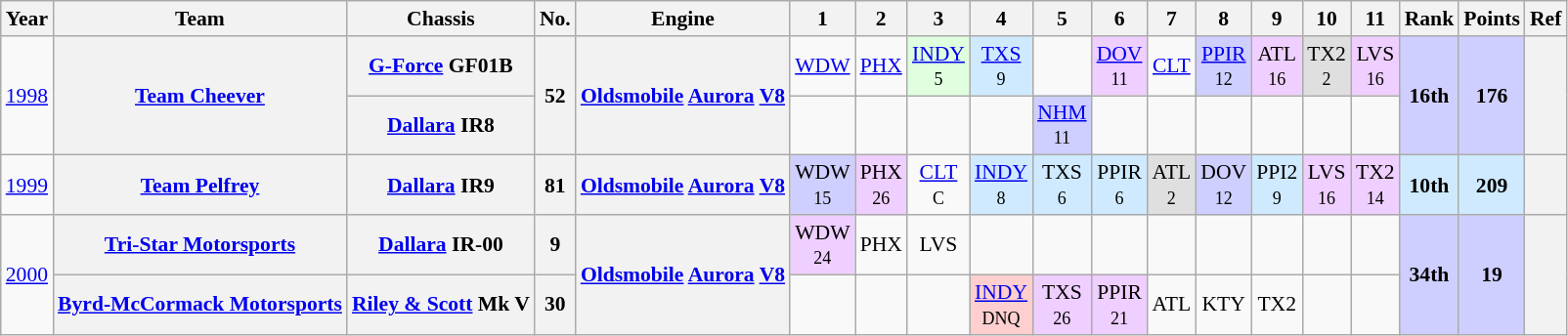<table class="wikitable" style="text-align:center; font-size:90%">
<tr>
<th>Year</th>
<th>Team</th>
<th>Chassis</th>
<th>No.</th>
<th>Engine</th>
<th>1</th>
<th>2</th>
<th>3</th>
<th>4</th>
<th>5</th>
<th>6</th>
<th>7</th>
<th>8</th>
<th>9</th>
<th>10</th>
<th>11</th>
<th>Rank</th>
<th>Points</th>
<th>Ref</th>
</tr>
<tr>
<td rowspan=2><a href='#'>1998</a></td>
<th rowspan=2><a href='#'>Team Cheever</a></th>
<th><a href='#'>G-Force</a> GF01B</th>
<th rowspan=2>52</th>
<th rowspan=2><a href='#'>Oldsmobile</a> <a href='#'>Aurora</a> <a href='#'>V8</a></th>
<td><a href='#'>WDW</a></td>
<td><a href='#'>PHX</a></td>
<td style="background:#DFFFDF;"><a href='#'>INDY</a><br><small>5</small></td>
<td style="background:#CFEAFF;"><a href='#'>TXS</a><br><small>9</small></td>
<td></td>
<td style="background:#EFCFFF;"><a href='#'>DOV</a><br><small>11</small></td>
<td><a href='#'>CLT</a></td>
<td style="background:#CFCFFF;"><a href='#'>PPIR</a><br><small>12</small></td>
<td style="background:#EFCFFF;">ATL<br><small>16</small></td>
<td style="background:#DFDFDF;">TX2<br><small>2</small></td>
<td style="background:#EFCFFF;">LVS<br><small>16</small></td>
<td rowspan=2 style="background:#CFCFFF;"><strong>16th</strong></td>
<td rowspan=2 style="background:#CFCFFF;"><strong>176</strong></td>
<th rowspan=2></th>
</tr>
<tr>
<th><a href='#'>Dallara</a> IR8</th>
<td></td>
<td></td>
<td></td>
<td></td>
<td style="background:#CFCFFF;"><a href='#'>NHM</a><br><small>11</small></td>
<td></td>
<td></td>
<td></td>
<td></td>
<td></td>
<td></td>
</tr>
<tr>
<td><a href='#'>1999</a></td>
<th><a href='#'>Team Pelfrey</a></th>
<th><a href='#'>Dallara</a> IR9</th>
<th>81</th>
<th><a href='#'>Oldsmobile</a> <a href='#'>Aurora</a> <a href='#'>V8</a></th>
<td style="background:#CFCFFF;">WDW<br><small>15</small></td>
<td style="background:#EFCFFF;">PHX<br><small>26</small></td>
<td><a href='#'>CLT</a><br><small>C</small></td>
<td style="background:#CFEAFF;"><a href='#'>INDY</a><br><small>8</small></td>
<td style="background:#CFEAFF;">TXS<br><small>6</small></td>
<td style="background:#CFEAFF;">PPIR<br><small>6</small></td>
<td style="background:#DFDFDF;">ATL<br><small>2</small></td>
<td style="background:#CFCFFF;">DOV<br><small>12</small></td>
<td style="background:#CFEAFF;">PPI2<br><small>9</small></td>
<td style="background:#EFCFFF;">LVS<br><small>16</small></td>
<td style="background:#EFCFFF;">TX2<br><small>14</small></td>
<td style="background:#CFEAFF;"><strong>10th</strong></td>
<td style="background:#CFEAFF;"><strong>209</strong></td>
<th></th>
</tr>
<tr>
<td rowspan=2><a href='#'>2000</a></td>
<th><a href='#'>Tri-Star Motorsports</a></th>
<th><a href='#'>Dallara</a> IR-00</th>
<th>9</th>
<th rowspan=2><a href='#'>Oldsmobile</a> <a href='#'>Aurora</a> <a href='#'>V8</a></th>
<td style="background:#EFCFFF;">WDW<br><small>24</small></td>
<td>PHX</td>
<td>LVS</td>
<td></td>
<td></td>
<td></td>
<td></td>
<td></td>
<td></td>
<td></td>
<td></td>
<td rowspan=2 style="background:#CFCFFF;"><strong>34th</strong></td>
<td rowspan=2 style="background:#CFCFFF;"><strong>19</strong></td>
<th rowspan=2></th>
</tr>
<tr>
<th><a href='#'>Byrd-McCormack Motorsports</a></th>
<th><a href='#'>Riley & Scott</a> Mk V</th>
<th>30</th>
<td></td>
<td></td>
<td></td>
<td style="background:#FFCFCF;"><a href='#'>INDY</a><br><small>DNQ<br></small></td>
<td style="background:#EFCFFF;">TXS<br><small>26</small></td>
<td style="background:#EFCFFF;">PPIR<br><small>21</small></td>
<td>ATL</td>
<td>KTY</td>
<td>TX2</td>
<td></td>
<td></td>
</tr>
</table>
